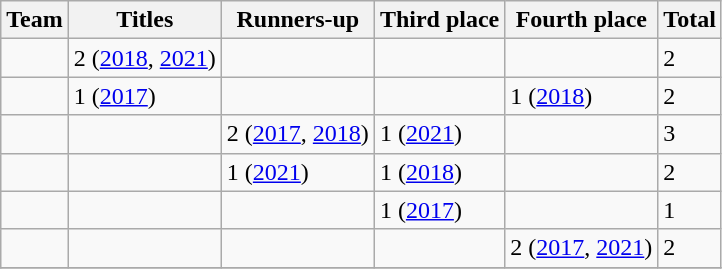<table class="wikitable sortable">
<tr>
<th>Team</th>
<th>Titles</th>
<th>Runners-up</th>
<th>Third place</th>
<th>Fourth place</th>
<th>Total</th>
</tr>
<tr>
<td></td>
<td>2 (<a href='#'>2018</a>, <a href='#'>2021</a>)</td>
<td></td>
<td></td>
<td></td>
<td>2</td>
</tr>
<tr>
<td></td>
<td>1 (<a href='#'>2017</a>)</td>
<td></td>
<td></td>
<td>1 (<a href='#'>2018</a>)</td>
<td>2</td>
</tr>
<tr>
<td></td>
<td></td>
<td>2 (<a href='#'>2017</a>, <a href='#'>2018</a>)</td>
<td>1 (<a href='#'>2021</a>)</td>
<td></td>
<td>3</td>
</tr>
<tr>
<td></td>
<td></td>
<td>1 (<a href='#'>2021</a>)</td>
<td>1 (<a href='#'>2018</a>)</td>
<td></td>
<td>2</td>
</tr>
<tr>
<td></td>
<td></td>
<td></td>
<td>1 (<a href='#'>2017</a>)</td>
<td></td>
<td>1</td>
</tr>
<tr>
<td></td>
<td></td>
<td></td>
<td></td>
<td>2 (<a href='#'>2017</a>, <a href='#'>2021</a>)</td>
<td>2</td>
</tr>
<tr>
</tr>
</table>
